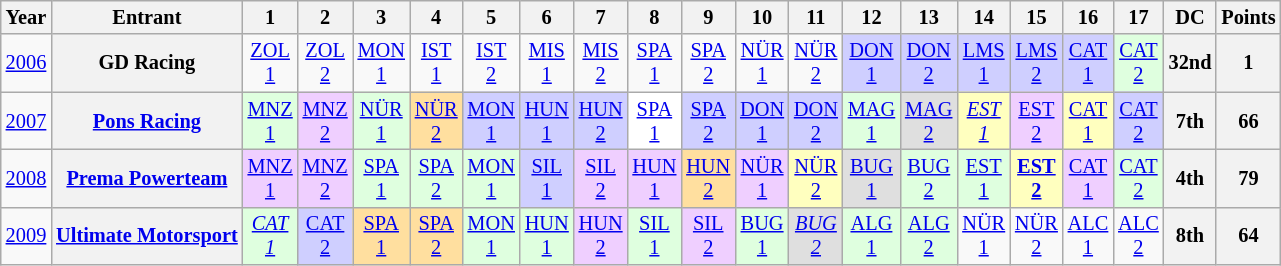<table class="wikitable" style="text-align:center; font-size:85%">
<tr>
<th>Year</th>
<th>Entrant</th>
<th>1</th>
<th>2</th>
<th>3</th>
<th>4</th>
<th>5</th>
<th>6</th>
<th>7</th>
<th>8</th>
<th>9</th>
<th>10</th>
<th>11</th>
<th>12</th>
<th>13</th>
<th>14</th>
<th>15</th>
<th>16</th>
<th>17</th>
<th>DC</th>
<th>Points</th>
</tr>
<tr>
<td><a href='#'>2006</a></td>
<th nowrap>GD Racing</th>
<td><a href='#'>ZOL<br>1</a></td>
<td><a href='#'>ZOL<br>2</a></td>
<td><a href='#'>MON<br>1</a></td>
<td><a href='#'>IST<br>1</a></td>
<td><a href='#'>IST<br>2</a></td>
<td><a href='#'>MIS<br>1</a></td>
<td><a href='#'>MIS<br>2</a></td>
<td><a href='#'>SPA<br>1</a></td>
<td><a href='#'>SPA<br>2</a></td>
<td><a href='#'>NÜR<br>1</a></td>
<td><a href='#'>NÜR<br>2</a></td>
<td style="background:#CFCFFF;"><a href='#'>DON<br>1</a><br></td>
<td style="background:#CFCFFF;"><a href='#'>DON<br>2</a><br></td>
<td style="background:#CFCFFF;"><a href='#'>LMS<br>1</a><br></td>
<td style="background:#CFCFFF;"><a href='#'>LMS<br>2</a><br></td>
<td style="background:#CFCFFF;"><a href='#'>CAT<br>1</a><br></td>
<td style="background:#DFFFDF;"><a href='#'>CAT<br>2</a><br></td>
<th>32nd</th>
<th>1</th>
</tr>
<tr>
<td><a href='#'>2007</a></td>
<th nowrap><a href='#'>Pons Racing</a></th>
<td style="background:#DFFFDF;"><a href='#'>MNZ<br>1</a><br></td>
<td style="background:#EFCFFF;"><a href='#'>MNZ<br>2</a><br></td>
<td style="background:#DFFFDF;"><a href='#'>NÜR<br>1</a><br></td>
<td style="background:#FFDF9F;"><a href='#'>NÜR<br>2</a><br></td>
<td style="background:#CFCFFF;"><a href='#'>MON<br>1</a><br></td>
<td style="background:#CFCFFF;"><a href='#'>HUN<br>1</a><br></td>
<td style="background:#CFCFFF;"><a href='#'>HUN<br>2</a><br></td>
<td style="background:#FFFFFF;"><a href='#'>SPA<br>1</a><br></td>
<td style="background:#CFCFFF;"><a href='#'>SPA<br>2</a><br></td>
<td style="background:#CFCFFF;"><a href='#'>DON<br>1</a><br></td>
<td style="background:#CFCFFF;"><a href='#'>DON<br>2</a><br></td>
<td style="background:#DFFFDF;"><a href='#'>MAG<br>1</a><br></td>
<td style="background:#DFDFDF;"><a href='#'>MAG<br>2</a><br></td>
<td style="background:#FFFFBF;"><em><a href='#'>EST<br>1</a></em><br></td>
<td style="background:#EFCFFF;"><a href='#'>EST<br>2</a><br></td>
<td style="background:#FFFFBF;"><a href='#'>CAT<br>1</a><br></td>
<td style="background:#CFCFFF;"><a href='#'>CAT<br>2</a><br></td>
<th>7th</th>
<th>66</th>
</tr>
<tr>
<td><a href='#'>2008</a></td>
<th nowrap><a href='#'>Prema Powerteam</a></th>
<td style="background:#EFCFFF;"><a href='#'>MNZ<br>1</a><br></td>
<td style="background:#EFCFFF;"><a href='#'>MNZ<br>2</a><br></td>
<td style="background:#DFFFDF;"><a href='#'>SPA<br>1</a><br></td>
<td style="background:#DFFFDF;"><a href='#'>SPA<br>2</a><br></td>
<td style="background:#DFFFDF;"><a href='#'>MON<br>1</a><br></td>
<td style="background:#CFCFFF;"><a href='#'>SIL<br>1</a><br></td>
<td style="background:#EFCFFF;"><a href='#'>SIL<br>2</a><br></td>
<td style="background:#EFCFFF;"><a href='#'>HUN<br>1</a><br></td>
<td style="background:#FFDF9F;"><a href='#'>HUN<br>2</a><br></td>
<td style="background:#EFCFFF;"><a href='#'>NÜR<br>1</a><br></td>
<td style="background:#FFFFBF;"><a href='#'>NÜR<br>2</a><br></td>
<td style="background:#DFDFDF;"><a href='#'>BUG<br>1</a><br></td>
<td style="background:#DFFFDF;"><a href='#'>BUG<br>2</a><br></td>
<td style="background:#DFFFDF;"><a href='#'>EST<br>1</a><br></td>
<td style="background:#FFFFBF;"><strong><a href='#'>EST<br>2</a></strong><br></td>
<td style="background:#EFCFFF;"><a href='#'>CAT<br>1</a><br></td>
<td style="background:#DFFFDF;"><a href='#'>CAT<br>2</a><br></td>
<th>4th</th>
<th>79</th>
</tr>
<tr>
<td><a href='#'>2009</a></td>
<th nowrap><a href='#'>Ultimate Motorsport</a></th>
<td style="background:#DFFFDF;"><em><a href='#'>CAT<br>1</a></em><br></td>
<td style="background:#CFCFFF;"><a href='#'>CAT<br>2</a><br></td>
<td style="background:#FFDF9F;"><a href='#'>SPA<br>1</a><br></td>
<td style="background:#FFDF9F;"><a href='#'>SPA<br>2</a><br></td>
<td style="background:#DFFFDF;"><a href='#'>MON<br>1</a><br></td>
<td style="background:#DFFFDF;"><a href='#'>HUN<br>1</a><br></td>
<td style="background:#EFCFFF;"><a href='#'>HUN<br>2</a><br></td>
<td style="background:#DFFFDF;"><a href='#'>SIL<br>1</a><br></td>
<td style="background:#EFCFFF;"><a href='#'>SIL<br>2</a><br></td>
<td style="background:#DFFFDF;"><a href='#'>BUG<br>1</a><br></td>
<td style="background:#DFDFDF;"><em><a href='#'>BUG<br>2</a></em><br></td>
<td style="background:#DFFFDF;"><a href='#'>ALG<br>1</a><br></td>
<td style="background:#DFFFDF;"><a href='#'>ALG<br>2</a><br></td>
<td><a href='#'>NÜR<br>1</a></td>
<td><a href='#'>NÜR<br>2</a></td>
<td><a href='#'>ALC<br>1</a></td>
<td><a href='#'>ALC<br>2</a></td>
<th>8th</th>
<th>64</th>
</tr>
</table>
